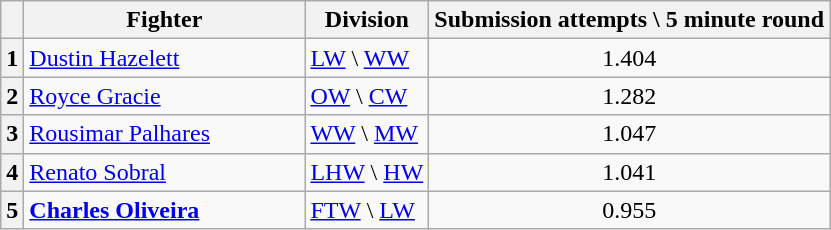<table class=wikitable>
<tr>
<th></th>
<th width=180>Fighter</th>
<th>Division</th>
<th>Submission attempts \ 5 minute round</th>
</tr>
<tr>
<th>1</th>
<td> <a href='#'>Dustin Hazelett</a></td>
<td><a href='#'>LW</a> \ <a href='#'>WW</a></td>
<td align=center>1.404</td>
</tr>
<tr>
<th>2</th>
<td> <a href='#'>Royce Gracie</a></td>
<td><a href='#'>OW</a> \ <a href='#'>CW</a></td>
<td align=center>1.282</td>
</tr>
<tr>
<th>3</th>
<td> <a href='#'>Rousimar Palhares</a></td>
<td><a href='#'>WW</a> \ <a href='#'>MW</a></td>
<td align=center>1.047</td>
</tr>
<tr>
<th>4</th>
<td> <a href='#'>Renato Sobral</a></td>
<td><a href='#'>LHW</a> \ <a href='#'>HW</a></td>
<td align=center>1.041</td>
</tr>
<tr>
<th>5</th>
<td> <strong><a href='#'>Charles Oliveira</a></strong></td>
<td><a href='#'>FTW</a> \ <a href='#'>LW</a></td>
<td align=center>0.955</td>
</tr>
</table>
